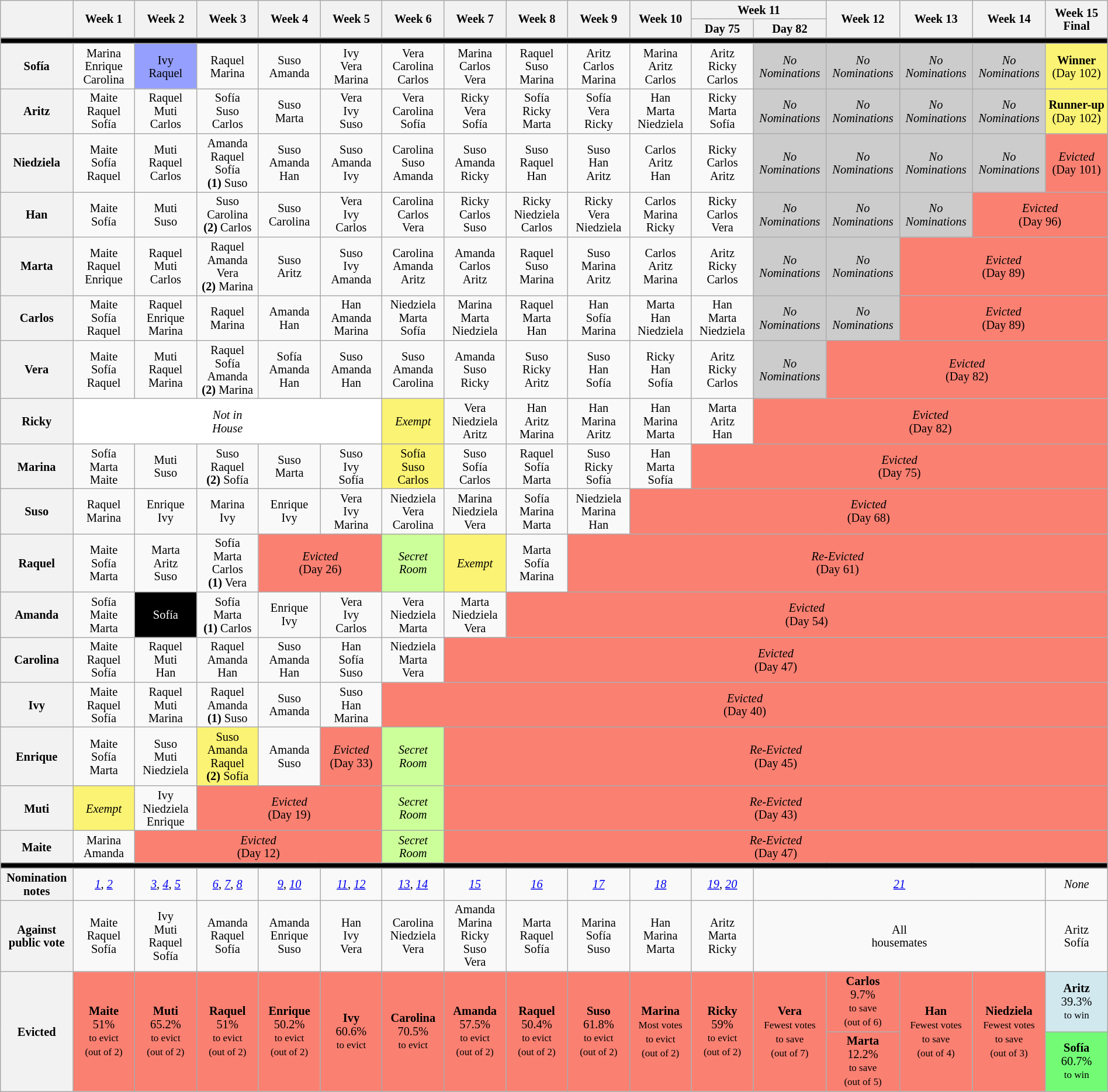<table class="wikitable" style="width:100%; text-align:center; font-size:85%; line-height:15px;">
<tr>
<th rowspan=2 style="width:5%"></th>
<th rowspan=2 style="width:5%">Week 1</th>
<th rowspan=2 style="width:5%">Week 2</th>
<th rowspan=2 style="width:5%">Week 3</th>
<th rowspan=2 style="width:5%">Week 4</th>
<th rowspan=2 style="width:5%">Week 5</th>
<th rowspan=2 style="width:5%">Week 6</th>
<th rowspan=2 style="width:5%">Week 7</th>
<th rowspan=2 style="width:5%">Week 8</th>
<th rowspan=2 style="width:5%">Week 9</th>
<th rowspan=2 style="width:5%">Week 10</th>
<th colspan=2 style="width:5%">Week 11</th>
<th rowspan=2 style="width:5%">Week 12</th>
<th rowspan=2 style="width:5%">Week 13</th>
<th rowspan=2 style="width:5%">Week 14</th>
<th rowspan="2" style="width:5%">Week 15<br>Final</th>
</tr>
<tr>
<th style="width: 5%;">Day 75</th>
<th style="width: 5%;">Day 82</th>
</tr>
<tr>
<td colspan="17" style="background:#000"></td>
</tr>
<tr>
<th>Sofía</th>
<td>Marina<br>Enrique<br>Carolina</td>
<td style="background:#959FFD">Ivy<br>Raquel</td>
<td>Raquel<br>Marina<br></td>
<td>Suso<br>Amanda</td>
<td>Ivy<br>Vera<br>Marina</td>
<td>Vera<br>Carolina<br>Carlos</td>
<td>Marina<br>Carlos<br>Vera</td>
<td>Raquel<br>Suso<br>Marina</td>
<td>Aritz<br>Carlos<br>Marina</td>
<td>Marina<br>Aritz<br>Carlos</td>
<td>Aritz<br>Ricky<br>Carlos</td>
<td style="background:#CCCCCC; text-align:center"><em>No<br>Nominations</em></td>
<td style="background:#CCCCCC; text-align:center"><em>No<br>Nominations</em></td>
<td style="background:#CCCCCC; text-align:center"><em>No<br>Nominations</em></td>
<td style="background:#CCCCCC; text-align:center"><em>No<br>Nominations</em></td>
<td style="background:#fbf373"><strong>Winner</strong><br>(Day 102)</td>
</tr>
<tr>
<th>Aritz</th>
<td>Maite<br>Raquel<br>Sofía</td>
<td>Raquel<br>Muti<br>Carlos</td>
<td>Sofía<br>Suso<br>Carlos<br></td>
<td>Suso<br>Marta</td>
<td>Vera<br>Ivy<br>Suso</td>
<td>Vera<br>Carolina<br>Sofía</td>
<td>Ricky<br>Vera<br>Sofía</td>
<td>Sofía<br>Ricky<br>Marta</td>
<td>Sofía<br>Vera<br>Ricky</td>
<td>Han<br>Marta<br>Niedziela</td>
<td>Ricky<br>Marta<br>Sofía</td>
<td style="background:#CCCCCC; text-align:center"><em>No<br>Nominations</em></td>
<td style="background:#CCCCCC; text-align:center"><em>No<br>Nominations</em></td>
<td style="background:#CCCCCC; text-align:center"><em>No<br>Nominations</em></td>
<td style="background:#CCCCCC; text-align:center"><em>No<br>Nominations</em></td>
<td style="background:#fbf373"><strong>Runner-up</strong><br>(Day 102)</td>
</tr>
<tr>
<th>Niedziela</th>
<td>Maite<br>Sofía<br>Raquel</td>
<td>Muti<br>Raquel<br>Carlos</td>
<td>Amanda<br>Raquel<br>Sofía<br><strong>(1)</strong> Suso</td>
<td>Suso<br>Amanda<br>Han</td>
<td>Suso<br>Amanda<br>Ivy</td>
<td>Carolina<br>Suso<br>Amanda</td>
<td>Suso<br>Amanda<br>Ricky</td>
<td>Suso<br>Raquel<br>Han</td>
<td>Suso<br>Han<br>Aritz</td>
<td>Carlos<br>Aritz<br>Han</td>
<td>Ricky<br>Carlos<br>Aritz</td>
<td style="background:#CCCCCC; text-align:center"><em>No<br>Nominations</em></td>
<td style="background:#CCCCCC; text-align:center"><em>No<br>Nominations</em></td>
<td style="background:#CCCCCC; text-align:center"><em>No<br>Nominations</em></td>
<td style="background: #CCCCCC; text-align:center"><em>No<br>Nominations</em></td>
<td style="background:#FA8072"><em>Evicted</em><br>(Day 101)</td>
</tr>
<tr>
<th>Han</th>
<td>Maite<br>Sofía</td>
<td>Muti<br>Suso</td>
<td>Suso<br>Carolina<br><strong>(2)</strong> Carlos</td>
<td>Suso<br>Carolina</td>
<td>Vera<br>Ivy<br>Carlos</td>
<td>Carolina<br>Carlos<br>Vera</td>
<td>Ricky<br>Carlos<br>Suso</td>
<td>Ricky<br>Niedziela<br>Carlos</td>
<td>Ricky<br>Vera<br>Niedziela</td>
<td>Carlos<br>Marina<br>Ricky</td>
<td>Ricky<br>Carlos<br>Vera</td>
<td style="background:#CCCCCC; text-align:center"><em>No<br>Nominations</em></td>
<td style="background:#CCCCCC; text-align:center"><em>No<br>Nominations</em></td>
<td style="background:#CCCCCC; text-align:center"><em>No<br>Nominations</em></td>
<td colspan="2" style="background:#FA8072"><em>Evicted</em><br>(Day 96)</td>
</tr>
<tr>
<th>Marta</th>
<td>Maite<br>Raquel<br>Enrique</td>
<td>Raquel<br>Muti<br>Carlos</td>
<td>Raquel<br>Amanda<br>Vera<br><strong>(2)</strong> Marina</td>
<td>Suso<br>Aritz</td>
<td>Suso<br>Ivy<br>Amanda</td>
<td>Carolina<br>Amanda<br>Aritz</td>
<td>Amanda<br>Carlos<br>Aritz</td>
<td>Raquel<br>Suso<br>Marina</td>
<td>Suso<br>Marina<br>Aritz</td>
<td>Carlos<br>Aritz<br>Marina</td>
<td>Aritz<br>Ricky<br>Carlos</td>
<td style="background:#CCCCCC; text-align:center"><em>No<br>Nominations</em></td>
<td style="background:#CCCCCC; text-align:center"><em>No<br>Nominations</em></td>
<td colspan="3" style="background:#FA8072"><em>Evicted</em><br>(Day 89)</td>
</tr>
<tr>
<th>Carlos</th>
<td>Maite<br>Sofía<br>Raquel</td>
<td>Raquel<br>Enrique<br>Marina</td>
<td>Raquel<br>Marina<br></td>
<td>Amanda<br>Han</td>
<td>Han<br>Amanda<br>Marina</td>
<td>Niedziela<br>Marta<br>Sofía</td>
<td>Marina<br>Marta<br>Niedziela</td>
<td>Raquel<br>Marta<br>Han</td>
<td>Han<br>Sofía<br>Marina</td>
<td>Marta<br>Han<br>Niedziela</td>
<td>Han<br>Marta<br>Niedziela</td>
<td style="background:#CCCCCC; text-align:center"><em>No<br>Nominations</em></td>
<td style="background:#CCCCCC; text-align:center"><em>No<br>Nominations</em></td>
<td colspan="3" style="background:#FA8072"><em>Evicted</em><br>(Day 89)</td>
</tr>
<tr>
<th>Vera</th>
<td>Maite<br>Sofía<br>Raquel</td>
<td>Muti<br>Raquel<br>Marina</td>
<td>Raquel<br>Sofía<br>Amanda<br><strong>(2)</strong> Marina</td>
<td>Sofía<br>Amanda<br>Han</td>
<td>Suso<br>Amanda<br>Han</td>
<td>Suso<br>Amanda<br>Carolina</td>
<td>Amanda<br>Suso<br>Ricky</td>
<td>Suso<br>Ricky<br>Aritz</td>
<td>Suso<br>Han<br>Sofía</td>
<td>Ricky<br>Han<br>Sofía</td>
<td>Aritz<br>Ricky<br>Carlos</td>
<td style="background:#CCCCCC; text-align:center"><em>No<br>Nominations</em></td>
<td colspan="4" style="background:#FA8072"><em>Evicted</em><br>(Day 82)</td>
</tr>
<tr>
<th>Ricky</th>
<td colspan="5" style="background-color: white;"><em>Not in<br>House</em></td>
<td style="background:#FBF373"><em>Exempt</em></td>
<td>Vera<br>Niedziela<br>Aritz</td>
<td>Han<br>Aritz<br>Marina</td>
<td>Han<br>Marina<br>Aritz</td>
<td>Han<br>Marina<br>Marta</td>
<td>Marta<br>Aritz<br>Han</td>
<td colspan="5" style="background:#FA8072"><em>Evicted</em><br>(Day 82)</td>
</tr>
<tr>
<th>Marina</th>
<td>Sofía<br>Marta<br>Maite</td>
<td>Muti<br>Suso</td>
<td>Suso<br>Raquel<br><strong>(2)</strong> Sofía</td>
<td>Suso<br>Marta</td>
<td>Suso<br>Ivy<br>Sofía</td>
<td style="background:#FBF373">Sofía<br>Suso<br>Carlos</td>
<td>Suso<br>Sofía<br>Carlos</td>
<td>Raquel<br>Sofía<br>Marta</td>
<td>Suso<br>Ricky<br>Sofía</td>
<td>Han<br>Marta<br>Sofía</td>
<td colspan="6" style="background:#FA8072"><em>Evicted</em><br>(Day 75)</td>
</tr>
<tr>
<th>Suso</th>
<td>Raquel<br>Marina</td>
<td>Enrique<br>Ivy</td>
<td>Marina<br>Ivy<br></td>
<td>Enrique<br>Ivy</td>
<td>Vera<br>Ivy<br>Marina</td>
<td>Niedziela<br>Vera<br>Carolina</td>
<td>Marina<br>Niedziela<br>Vera</td>
<td>Sofía<br>Marina<br>Marta</td>
<td>Niedziela<br>Marina<br>Han</td>
<td colspan="7" style="background:#FA8072"><em>Evicted</em><br>(Day 68)</td>
</tr>
<tr>
<th>Raquel</th>
<td>Maite<br>Sofía<br>Marta</td>
<td>Marta<br>Aritz<br>Suso</td>
<td>Sofía<br>Marta<br>Carlos<br><strong>(1)</strong> Vera</td>
<td colspan="2" style="background:salmon; text-align:center;"><em>Evicted</em><br>(Day 26)</td>
<td style="background:#CCFF99"><em>Secret<br>Room</em></td>
<td style="background:#FBF373"><em>Exempt</em></td>
<td>Marta<br>Sofía<br>Marina</td>
<td colspan="8" style="background:#FA8072"><em>Re-Evicted</em><br>(Day 61)</td>
</tr>
<tr>
<th>Amanda</th>
<td>Sofía<br>Maite<br>Marta</td>
<td style=background:#000;color:#fff>Sofía</td>
<td>Sofía<br>Marta<br><strong>(1)</strong> Carlos</td>
<td>Enrique<br>Ivy</td>
<td>Vera<br>Ivy<br>Carlos</td>
<td>Vera<br>Niedziela<br>Marta</td>
<td>Marta<br>Niedziela<br>Vera</td>
<td colspan="9" style="background:#FA8072"><em>Evicted</em><br>(Day 54)</td>
</tr>
<tr>
<th>Carolina</th>
<td>Maite<br>Raquel<br>Sofía</td>
<td>Raquel<br>Muti<br>Han</td>
<td>Raquel<br>Amanda<br>Han</td>
<td>Suso<br>Amanda<br>Han</td>
<td>Han<br>Sofía<br>Suso</td>
<td>Niedziela<br>Marta<br>Vera</td>
<td colspan="10" style="background:#FA8072"><em>Evicted</em><br>(Day 47)</td>
</tr>
<tr>
<th>Ivy</th>
<td>Maite<br>Raquel<br>Sofía</td>
<td>Raquel<br>Muti<br>Marina</td>
<td>Raquel<br>Amanda<br><strong>(1)</strong> Suso</td>
<td>Suso<br>Amanda</td>
<td>Suso<br>Han<br>Marina</td>
<td colspan="11" style="background:#FA8072"><em>Evicted</em><br>(Day 40)</td>
</tr>
<tr>
<th>Enrique</th>
<td>Maite<br>Sofía<br>Marta</td>
<td>Suso<br>Muti<br>Niedziela</td>
<td style="background:#FBF373">Suso<br>Amanda<br>Raquel<br><strong>(2)</strong> Sofía</td>
<td>Amanda<br>Suso</td>
<td style="background:salmon; text-align:center;"><em>Evicted</em><br>(Day 33)</td>
<td style="background:#CCFF99"><em>Secret<br>Room</em></td>
<td colspan="10" style="background:salmon; text-align:center;"><em>Re-Evicted</em><br>(Day 45)</td>
</tr>
<tr>
<th>Muti</th>
<td style="background:#FBF373"><em>Exempt</em></td>
<td>Ivy<br>Niedziela<br>Enrique</td>
<td colspan="3" style="background:salmon; text-align:center;"><em>Evicted</em><br>(Day 19)</td>
<td style="background:#CCFF99"><em>Secret<br>Room</em></td>
<td colspan="10" style="background:salmon; text-align:center;"><em>Re-Evicted</em><br>(Day 43)</td>
</tr>
<tr>
<th>Maite</th>
<td>Marina<br>Amanda</td>
<td colspan="4" style="background:salmon; text-align:center;"><em>Evicted</em><br>(Day 12)</td>
<td style="background:#CCFF99"><em>Secret<br>Room</em></td>
<td colspan="10" style="background:salmon; text-align:center;"><em>Re-Evicted</em><br>(Day 47)</td>
</tr>
<tr>
<td colspan="17" style="background:#000"></td>
</tr>
<tr>
<th>Nomination<br>notes</th>
<td><em><a href='#'>1</a></em>, <em><a href='#'>2</a></em></td>
<td><em><a href='#'>3</a></em>, <em><a href='#'>4</a></em>, <em><a href='#'>5</a></em></td>
<td><em><a href='#'>6</a></em>, <em><a href='#'>7</a></em>, <em><a href='#'>8</a></em></td>
<td><em><a href='#'>9</a></em>, <em><a href='#'>10</a></em></td>
<td><em><a href='#'>11</a></em>, <em><a href='#'>12</a></em></td>
<td><em><a href='#'>13</a></em>, <em><a href='#'>14</a></em></td>
<td><em><a href='#'>15</a></em></td>
<td><em><a href='#'>16</a></em></td>
<td><em><a href='#'>17</a></em></td>
<td><em><a href='#'>18</a></em></td>
<td><em><a href='#'>19</a></em>, <em><a href='#'>20</a></em></td>
<td colspan="4"><em><a href='#'>21</a></em></td>
<td><em>None</em></td>
</tr>
<tr>
<th>Against<br>public vote</th>
<td>Maite<br>Raquel<br>Sofía</td>
<td>Ivy<br>Muti<br>Raquel<br>Sofía</td>
<td>Amanda<br>Raquel<br>Sofía</td>
<td>Amanda<br>Enrique<br>Suso</td>
<td>Han<br>Ivy<br>Vera</td>
<td>Carolina<br>Niedziela<br>Vera</td>
<td>Amanda<br>Marina<br>Ricky<br>Suso<br>Vera</td>
<td>Marta<br>Raquel<br>Sofía</td>
<td>Marina<br>Sofía<br>Suso</td>
<td>Han<br>Marina<br>Marta</td>
<td>Aritz<br>Marta<br>Ricky</td>
<td colspan="4">All<br>housemates</td>
<td>Aritz<br>Sofía</td>
</tr>
<tr>
<th rowspan=2>Evicted</th>
<td style="background:#FA8072" rowspan=2><strong>Maite</strong><br>51%<br><small>to evict<br>(out of 2)</small></td>
<td style="background:#FA8072" rowspan=2><strong>Muti</strong><br>65.2%<br><small>to evict<br>(out of 2)</small></td>
<td style="background:#FA8072" rowspan=2><strong>Raquel</strong><br>51%<br><small>to evict<br>(out of 2)</small></td>
<td style="background:#FA8072" rowspan=2><strong>Enrique</strong><br>50.2%<br><small>to evict<br>(out of 2)</small></td>
<td style="background:#FA8072" rowspan=2><strong>Ivy</strong><br>60.6%<br><small>to evict</small></td>
<td style="background:#FA8072" rowspan=2><strong>Carolina</strong><br>70.5%<br><small>to evict</small></td>
<td style="background:#FA8072" rowspan=2><strong>Amanda</strong><br>57.5%<br><small>to evict<br>(out of 2)</small></td>
<td style="background:#FA8072" rowspan=2><strong>Raquel</strong><br>50.4%<br><small>to evict<br>(out of 2)</small></td>
<td style="background:#FA8072" rowspan=2><strong>Suso</strong><br>61.8%<br><small>to evict<br>(out of 2)</small></td>
<td style="background:#FA8072" rowspan=2><strong>Marina</strong><br><small>Most votes<br>to evict<br>(out of 2)</small></td>
<td style="background:#FA8072" rowspan=2><strong>Ricky</strong><br>59%<br><small>to evict<br>(out of 2)</small></td>
<td style="background:#FA8072" rowspan=2><strong>Vera</strong><br><small>Fewest votes<br>to save<br>(out of 7)</small></td>
<td style="background:#FA8072"><strong>Carlos</strong><br>9.7%<br><small>to save<br>(out of 6)</small></td>
<td style="background:#FA8072" rowspan=2><strong>Han</strong><br><small>Fewest votes<br>to save<br>(out of 4)</small></td>
<td style="background:#FA8072" rowspan=2><strong>Niedziela</strong><br><small>Fewest votes<br>to save<br>(out of 3)</small></td>
<td style="background:#D1E8EF"><strong>Aritz</strong><br>39.3%<br><small>to win</small></td>
</tr>
<tr>
<td style="background:#FA8072"><strong>Marta</strong><br>12.2%<br><small>to save<br>(out of 5)</small></td>
<td style="background:#73FB76"><strong>Sofía</strong><br>60.7%<br><small>to win</small></td>
</tr>
</table>
